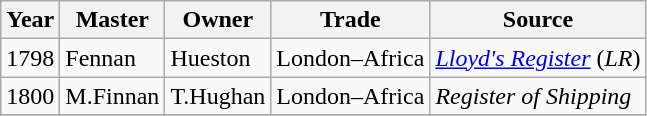<table class=" wikitable">
<tr>
<th>Year</th>
<th>Master</th>
<th>Owner</th>
<th>Trade</th>
<th>Source</th>
</tr>
<tr>
<td>1798</td>
<td>Fennan</td>
<td>Hueston</td>
<td>London–Africa</td>
<td><em><a href='#'>Lloyd's Register</a></em> (<em>LR</em>)</td>
</tr>
<tr>
<td>1800</td>
<td>M.Finnan</td>
<td>T.Hughan</td>
<td>London–Africa</td>
<td><em>Register of Shipping</em></td>
</tr>
<tr>
</tr>
</table>
